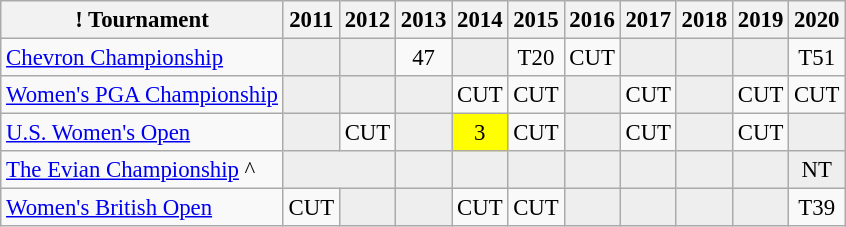<table class="wikitable" style="font-size:95%;text-align:center;">
<tr>
<th>! Tournament</th>
<th>2011</th>
<th>2012</th>
<th>2013</th>
<th>2014</th>
<th>2015</th>
<th>2016</th>
<th>2017</th>
<th>2018</th>
<th>2019</th>
<th>2020</th>
</tr>
<tr>
<td align=left><a href='#'>Chevron Championship</a></td>
<td style="background:#eeeeee;"></td>
<td style="background:#eeeeee;"></td>
<td>47</td>
<td style="background:#eeeeee;"></td>
<td>T20</td>
<td>CUT</td>
<td style="background:#eeeeee;"></td>
<td style="background:#eeeeee;"></td>
<td style="background:#eeeeee;"></td>
<td>T51</td>
</tr>
<tr>
<td align=left><a href='#'>Women's PGA Championship</a></td>
<td style="background:#eeeeee;"></td>
<td style="background:#eeeeee;"></td>
<td style="background:#eeeeee;"></td>
<td>CUT</td>
<td>CUT</td>
<td style="background:#eeeeee;"></td>
<td>CUT</td>
<td style="background:#eeeeee;"></td>
<td>CUT</td>
<td>CUT</td>
</tr>
<tr>
<td align=left><a href='#'>U.S. Women's Open</a></td>
<td style="background:#eeeeee;"></td>
<td>CUT</td>
<td style="background:#eeeeee;"></td>
<td style="background:yellow;">3</td>
<td>CUT</td>
<td style="background:#eeeeee;"></td>
<td>CUT</td>
<td style="background:#eeeeee;"></td>
<td>CUT</td>
<td style="background:#eeeeee;"></td>
</tr>
<tr>
<td align=left><a href='#'>The Evian Championship</a> ^</td>
<td style="background:#eeeeee;" colspan=2></td>
<td style="background:#eeeeee;"></td>
<td style="background:#eeeeee;"></td>
<td style="background:#eeeeee;"></td>
<td style="background:#eeeeee;"></td>
<td style="background:#eeeeee;"></td>
<td style="background:#eeeeee;"></td>
<td style="background:#eeeeee;"></td>
<td style="background:#eeeeee;">NT</td>
</tr>
<tr>
<td align=left><a href='#'>Women's British Open</a></td>
<td>CUT</td>
<td style="background:#eeeeee;"></td>
<td style="background:#eeeeee;"></td>
<td>CUT</td>
<td>CUT</td>
<td style="background:#eeeeee;"></td>
<td style="background:#eeeeee;"></td>
<td style="background:#eeeeee;"></td>
<td style="background:#eeeeee;"></td>
<td>T39</td>
</tr>
</table>
